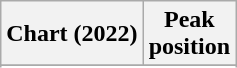<table class="wikitable sortable plainrowheaders" style="text-align:center">
<tr>
<th scope="col">Chart (2022)</th>
<th scope="col">Peak<br>position</th>
</tr>
<tr>
</tr>
<tr>
</tr>
<tr>
</tr>
<tr>
</tr>
</table>
